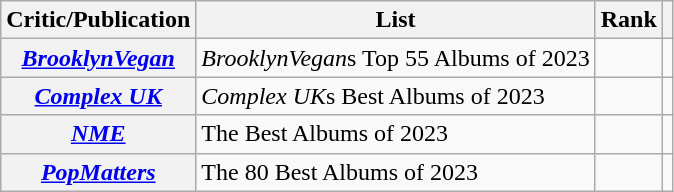<table class="wikitable sortable plainrowheaders" style="border:none; margin:0;">
<tr>
<th scope="col">Critic/Publication</th>
<th scope="col" class="unsortable">List</th>
<th scope="col" data-sort-type="number">Rank</th>
<th scope="col" class="unsortable"></th>
</tr>
<tr>
<th scope="row"><em><a href='#'>BrooklynVegan</a></em></th>
<td><em>BrooklynVegan</em>s Top 55 Albums of 2023</td>
<td></td>
<td></td>
</tr>
<tr>
<th scope="row"><em><a href='#'>Complex UK</a></em></th>
<td><em>Complex UK</em>s Best Albums of 2023</td>
<td></td>
<td></td>
</tr>
<tr>
<th scope="row"><em><a href='#'>NME</a></em></th>
<td>The Best Albums of 2023</td>
<td></td>
<td></td>
</tr>
<tr>
<th scope="row"><em><a href='#'>PopMatters</a></em></th>
<td>The 80 Best Albums of 2023</td>
<td></td>
<td></td>
</tr>
</table>
